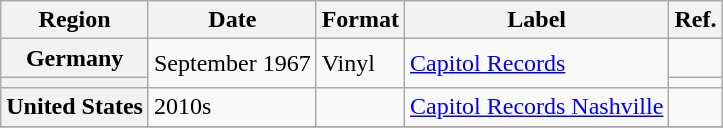<table class="wikitable plainrowheaders">
<tr>
<th scope="col">Region</th>
<th scope="col">Date</th>
<th scope="col">Format</th>
<th scope="col">Label</th>
<th scope="col">Ref.</th>
</tr>
<tr>
<th scope="row">Germany</th>
<td rowspan="2">September 1967</td>
<td rowspan="2">Vinyl</td>
<td rowspan="2"><a href='#'>Capitol Records</a></td>
<td></td>
</tr>
<tr>
<th scope="row"></th>
<td></td>
</tr>
<tr>
<th scope="row">United States</th>
<td>2010s</td>
<td></td>
<td><a href='#'>Capitol Records Nashville</a></td>
<td></td>
</tr>
<tr>
</tr>
</table>
